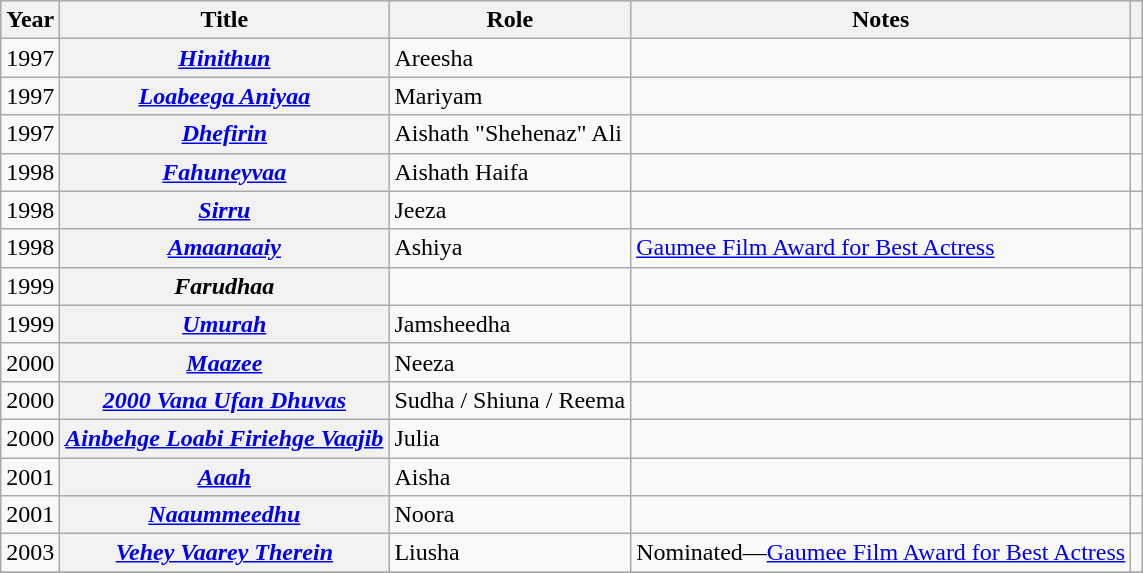<table class="wikitable sortable plainrowheaders">
<tr style="background:#ccc; text-align:center;">
<th scope="col">Year</th>
<th scope="col">Title</th>
<th scope="col">Role</th>
<th scope="col">Notes</th>
<th scope="col" class="unsortable"></th>
</tr>
<tr>
<td>1997</td>
<th scope="row"><em><a href='#'>Hinithun</a></em></th>
<td>Areesha</td>
<td></td>
<td style="text-align: center;"></td>
</tr>
<tr>
<td>1997</td>
<th scope="row"><em><a href='#'>Loabeega Aniyaa</a></em></th>
<td>Mariyam</td>
<td></td>
<td style="text-align: center;"></td>
</tr>
<tr>
<td>1997</td>
<th scope="row"><em><a href='#'>Dhefirin</a></em></th>
<td>Aishath "Shehenaz" Ali</td>
<td></td>
<td></td>
</tr>
<tr>
<td>1998</td>
<th scope="row"><em><a href='#'>Fahuneyvaa</a></em></th>
<td>Aishath Haifa</td>
<td></td>
<td style="text-align: center;"></td>
</tr>
<tr>
<td>1998</td>
<th scope="row"><em><a href='#'>Sirru</a></em></th>
<td>Jeeza</td>
<td></td>
<td style="text-align: center;"></td>
</tr>
<tr>
<td>1998</td>
<th scope="row"><em><a href='#'>Amaanaaiy</a></em></th>
<td>Ashiya</td>
<td><a href='#'>Gaumee Film Award for Best Actress</a></td>
<td style="text-align: center;"></td>
</tr>
<tr>
<td>1999</td>
<th scope="row"><em>Farudhaa</em></th>
<td></td>
<td></td>
<td></td>
</tr>
<tr>
<td>1999</td>
<th scope="row"><em><a href='#'>Umurah</a></em></th>
<td>Jamsheedha</td>
<td></td>
<td style="text-align: center;"></td>
</tr>
<tr>
<td>2000</td>
<th scope="row"><em><a href='#'>Maazee</a></em></th>
<td>Neeza</td>
<td></td>
<td style="text-align: center;"></td>
</tr>
<tr>
<td>2000</td>
<th scope="row"><em><a href='#'>2000 Vana Ufan Dhuvas</a></em></th>
<td>Sudha / Shiuna / Reema</td>
<td></td>
<td style="text-align: center;"></td>
</tr>
<tr>
<td>2000</td>
<th scope="row"><em><a href='#'>Ainbehge Loabi Firiehge Vaajib</a></em></th>
<td>Julia</td>
<td></td>
<td style="text-align: center;"></td>
</tr>
<tr>
<td>2001</td>
<th scope="row"><em><a href='#'>Aaah</a></em></th>
<td>Aisha</td>
<td></td>
<td style="text-align: center;"></td>
</tr>
<tr>
<td>2001</td>
<th scope="row"><em><a href='#'>Naaummeedhu</a></em></th>
<td>Noora</td>
<td></td>
<td style="text-align: center;"></td>
</tr>
<tr>
<td>2003</td>
<th scope="row"><em><a href='#'>Vehey Vaarey Therein</a></em></th>
<td>Liusha</td>
<td>Nominated—<a href='#'>Gaumee Film Award for Best Actress</a></td>
<td style="text-align: center;"></td>
</tr>
<tr>
</tr>
</table>
